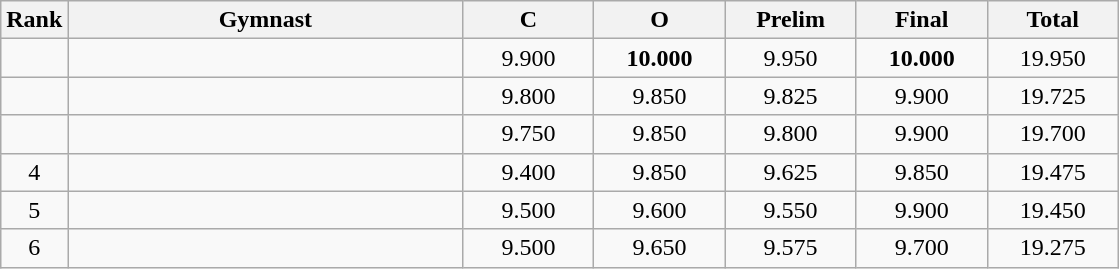<table class="wikitable" style="text-align:center">
<tr>
<th>Rank</th>
<th style="width:16em">Gymnast</th>
<th style="width:5em">C</th>
<th style="width:5em">O</th>
<th style="width:5em">Prelim</th>
<th style="width:5em">Final</th>
<th style="width:5em">Total</th>
</tr>
<tr>
<td></td>
<td align=left></td>
<td>9.900</td>
<td><strong>10.000</strong></td>
<td>9.950</td>
<td><strong>10.000</strong></td>
<td>19.950</td>
</tr>
<tr>
<td></td>
<td align=left></td>
<td>9.800</td>
<td>9.850</td>
<td>9.825</td>
<td>9.900</td>
<td>19.725</td>
</tr>
<tr>
<td></td>
<td align=left></td>
<td>9.750</td>
<td>9.850</td>
<td>9.800</td>
<td>9.900</td>
<td>19.700</td>
</tr>
<tr>
<td>4</td>
<td align=left></td>
<td>9.400</td>
<td>9.850</td>
<td>9.625</td>
<td>9.850</td>
<td>19.475</td>
</tr>
<tr>
<td>5</td>
<td align=left></td>
<td>9.500</td>
<td>9.600</td>
<td>9.550</td>
<td>9.900</td>
<td>19.450</td>
</tr>
<tr>
<td>6</td>
<td align=left></td>
<td>9.500</td>
<td>9.650</td>
<td>9.575</td>
<td>9.700</td>
<td>19.275</td>
</tr>
</table>
